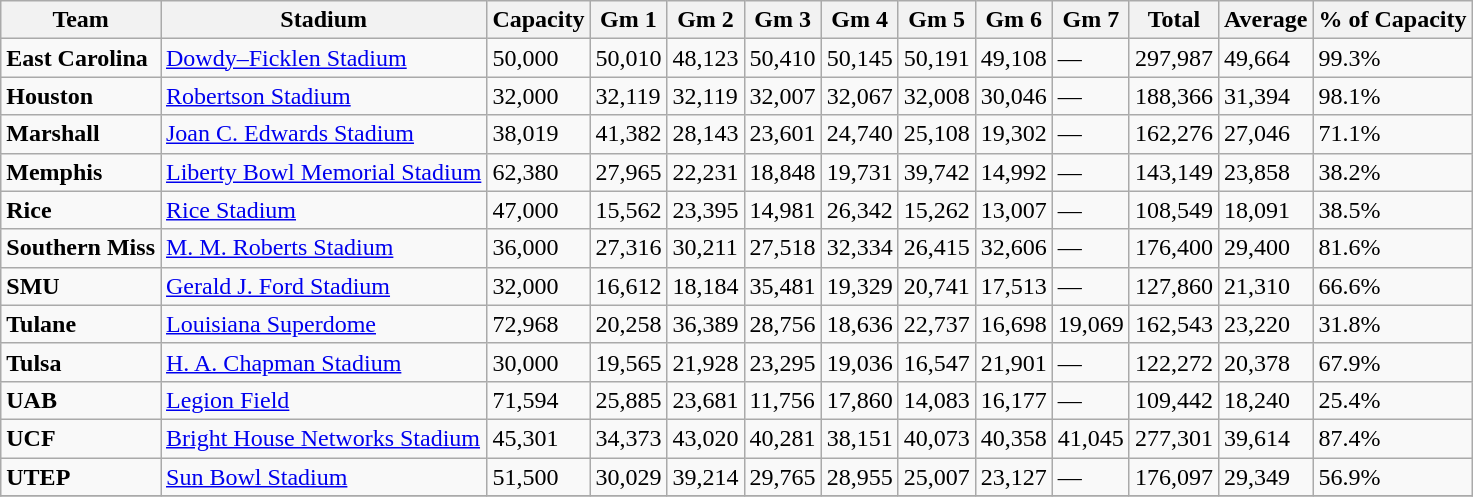<table class="wikitable sortable">
<tr>
<th>Team</th>
<th>Stadium</th>
<th>Capacity</th>
<th>Gm 1</th>
<th>Gm 2</th>
<th>Gm 3</th>
<th>Gm 4</th>
<th>Gm 5</th>
<th>Gm 6</th>
<th>Gm 7</th>
<th>Total</th>
<th>Average</th>
<th>% of Capacity</th>
</tr>
<tr>
<td><strong>East Carolina</strong></td>
<td><a href='#'>Dowdy–Ficklen Stadium</a></td>
<td>50,000</td>
<td>50,010</td>
<td>48,123</td>
<td>50,410</td>
<td>50,145</td>
<td>50,191</td>
<td>49,108</td>
<td>—</td>
<td>297,987</td>
<td>49,664</td>
<td>99.3%</td>
</tr>
<tr>
<td><strong>Houston</strong></td>
<td><a href='#'>Robertson Stadium</a></td>
<td>32,000</td>
<td>32,119</td>
<td>32,119</td>
<td>32,007</td>
<td>32,067</td>
<td>32,008</td>
<td>30,046</td>
<td>—</td>
<td>188,366</td>
<td>31,394</td>
<td>98.1%</td>
</tr>
<tr>
<td><strong>Marshall</strong></td>
<td><a href='#'>Joan C. Edwards Stadium</a></td>
<td>38,019</td>
<td>41,382</td>
<td>28,143</td>
<td>23,601</td>
<td>24,740</td>
<td>25,108</td>
<td>19,302</td>
<td>—</td>
<td>162,276</td>
<td>27,046</td>
<td>71.1%</td>
</tr>
<tr>
<td><strong>Memphis</strong></td>
<td><a href='#'>Liberty Bowl Memorial Stadium</a></td>
<td>62,380</td>
<td>27,965</td>
<td>22,231</td>
<td>18,848</td>
<td>19,731</td>
<td>39,742</td>
<td>14,992</td>
<td>—</td>
<td>143,149</td>
<td>23,858</td>
<td>38.2%</td>
</tr>
<tr>
<td><strong>Rice</strong></td>
<td><a href='#'>Rice Stadium</a></td>
<td>47,000</td>
<td>15,562</td>
<td>23,395</td>
<td>14,981</td>
<td>26,342</td>
<td>15,262</td>
<td>13,007</td>
<td>—</td>
<td>108,549</td>
<td>18,091</td>
<td>38.5%</td>
</tr>
<tr>
<td><strong>Southern Miss</strong></td>
<td><a href='#'>M. M. Roberts Stadium</a></td>
<td>36,000</td>
<td>27,316</td>
<td>30,211</td>
<td>27,518</td>
<td>32,334</td>
<td>26,415</td>
<td>32,606</td>
<td>—</td>
<td>176,400</td>
<td>29,400</td>
<td>81.6%</td>
</tr>
<tr>
<td><strong>SMU</strong></td>
<td><a href='#'>Gerald J. Ford Stadium</a></td>
<td>32,000</td>
<td>16,612</td>
<td>18,184</td>
<td>35,481</td>
<td>19,329</td>
<td>20,741</td>
<td>17,513</td>
<td>—</td>
<td>127,860</td>
<td>21,310</td>
<td>66.6%</td>
</tr>
<tr>
<td><strong>Tulane</strong></td>
<td><a href='#'>Louisiana Superdome</a></td>
<td>72,968</td>
<td>20,258</td>
<td>36,389</td>
<td>28,756</td>
<td>18,636</td>
<td>22,737</td>
<td>16,698</td>
<td>19,069</td>
<td>162,543</td>
<td>23,220</td>
<td>31.8%</td>
</tr>
<tr>
<td><strong>Tulsa</strong></td>
<td><a href='#'>H. A. Chapman Stadium</a></td>
<td>30,000</td>
<td>19,565</td>
<td>21,928</td>
<td>23,295</td>
<td>19,036</td>
<td>16,547</td>
<td>21,901</td>
<td>—</td>
<td>122,272</td>
<td>20,378</td>
<td>67.9%</td>
</tr>
<tr>
<td><strong>UAB</strong></td>
<td><a href='#'>Legion Field</a></td>
<td>71,594</td>
<td>25,885</td>
<td>23,681</td>
<td>11,756</td>
<td>17,860</td>
<td>14,083</td>
<td>16,177</td>
<td>—</td>
<td>109,442</td>
<td>18,240</td>
<td>25.4%</td>
</tr>
<tr>
<td><strong>UCF</strong></td>
<td><a href='#'>Bright House Networks Stadium</a></td>
<td>45,301</td>
<td>34,373</td>
<td>43,020</td>
<td>40,281</td>
<td>38,151</td>
<td>40,073</td>
<td>40,358</td>
<td>41,045</td>
<td>277,301</td>
<td>39,614</td>
<td>87.4%</td>
</tr>
<tr>
<td><strong>UTEP</strong></td>
<td><a href='#'>Sun Bowl Stadium</a></td>
<td>51,500</td>
<td>30,029</td>
<td>39,214</td>
<td>29,765</td>
<td>28,955</td>
<td>25,007</td>
<td>23,127</td>
<td>—</td>
<td>176,097</td>
<td>29,349</td>
<td>56.9%</td>
</tr>
<tr>
</tr>
</table>
